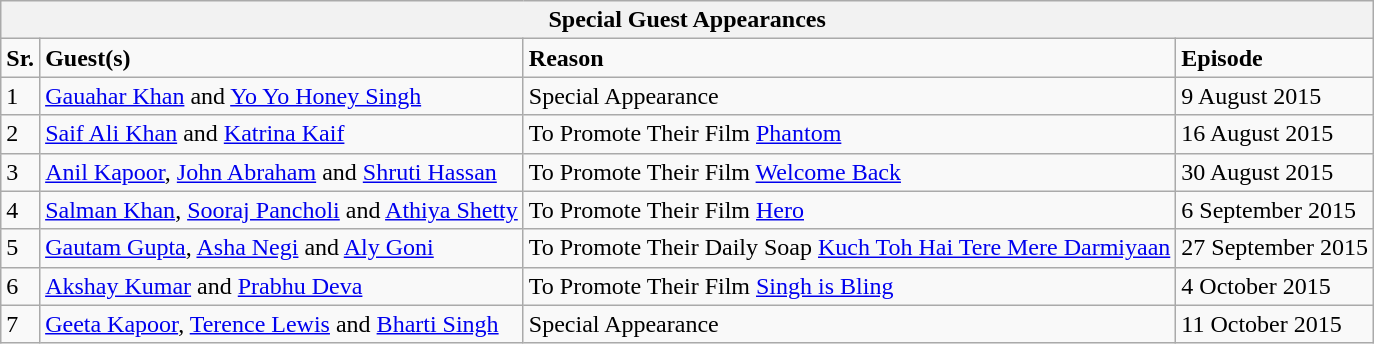<table class="wikitable style=width: 100%;">
<tr>
<th colspan=7>Special Guest Appearances</th>
</tr>
<tr>
<td><strong>Sr.</strong></td>
<td><strong>Guest(s)</strong></td>
<td><strong>Reason</strong></td>
<td><strong>Episode</strong></td>
</tr>
<tr>
<td>1</td>
<td><a href='#'>Gauahar Khan</a> and <a href='#'>Yo Yo Honey Singh</a></td>
<td>Special Appearance</td>
<td>9 August 2015</td>
</tr>
<tr>
<td>2</td>
<td><a href='#'>Saif Ali Khan</a> and <a href='#'>Katrina Kaif</a></td>
<td>To Promote Their Film <a href='#'>Phantom</a></td>
<td>16 August 2015</td>
</tr>
<tr>
<td>3</td>
<td><a href='#'>Anil Kapoor</a>, <a href='#'>John Abraham</a> and <a href='#'>Shruti Hassan</a></td>
<td>To Promote Their Film <a href='#'>Welcome Back</a></td>
<td>30 August 2015</td>
</tr>
<tr>
<td>4</td>
<td><a href='#'>Salman Khan</a>, <a href='#'>Sooraj Pancholi</a> and <a href='#'>Athiya Shetty</a></td>
<td>To Promote Their Film <a href='#'>Hero</a></td>
<td>6 September 2015</td>
</tr>
<tr>
<td>5</td>
<td><a href='#'>Gautam Gupta</a>, <a href='#'>Asha Negi</a> and <a href='#'>Aly Goni</a></td>
<td>To Promote Their Daily Soap <a href='#'>Kuch Toh Hai Tere Mere Darmiyaan</a></td>
<td>27 September 2015</td>
</tr>
<tr>
<td>6</td>
<td><a href='#'>Akshay Kumar</a> and <a href='#'>Prabhu Deva</a></td>
<td>To Promote Their Film <a href='#'>Singh is Bling</a></td>
<td>4 October 2015</td>
</tr>
<tr>
<td>7</td>
<td><a href='#'>Geeta Kapoor</a>, <a href='#'>Terence Lewis</a> and <a href='#'>Bharti Singh</a></td>
<td>Special Appearance</td>
<td>11 October 2015</td>
</tr>
</table>
